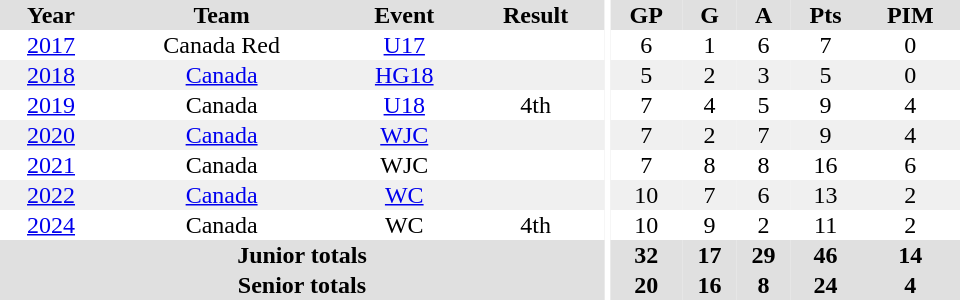<table border="0" cellpadding="1" cellspacing="0" ID="Table3" style="text-align:center; width:40em">
<tr bgcolor="#e0e0e0">
<th>Year</th>
<th>Team</th>
<th>Event</th>
<th>Result</th>
<th rowspan="100" bgcolor="#ffffff"></th>
<th>GP</th>
<th>G</th>
<th>A</th>
<th>Pts</th>
<th>PIM</th>
</tr>
<tr>
<td><a href='#'>2017</a></td>
<td>Canada Red</td>
<td><a href='#'>U17</a></td>
<td></td>
<td>6</td>
<td>1</td>
<td>6</td>
<td>7</td>
<td>0</td>
</tr>
<tr bgcolor="#f0f0f0">
<td><a href='#'>2018</a></td>
<td><a href='#'>Canada</a></td>
<td><a href='#'>HG18</a></td>
<td></td>
<td>5</td>
<td>2</td>
<td>3</td>
<td>5</td>
<td>0</td>
</tr>
<tr>
<td><a href='#'>2019</a></td>
<td>Canada</td>
<td><a href='#'>U18</a></td>
<td>4th</td>
<td>7</td>
<td>4</td>
<td>5</td>
<td>9</td>
<td>4</td>
</tr>
<tr bgcolor="#f0f0f0">
<td><a href='#'>2020</a></td>
<td><a href='#'>Canada</a></td>
<td><a href='#'>WJC</a></td>
<td></td>
<td>7</td>
<td>2</td>
<td>7</td>
<td>9</td>
<td>4</td>
</tr>
<tr>
<td><a href='#'>2021</a></td>
<td>Canada</td>
<td>WJC</td>
<td></td>
<td>7</td>
<td>8</td>
<td>8</td>
<td>16</td>
<td>6</td>
</tr>
<tr bgcolor="#f0f0f0">
<td><a href='#'>2022</a></td>
<td><a href='#'>Canada</a></td>
<td><a href='#'>WC</a></td>
<td></td>
<td>10</td>
<td>7</td>
<td>6</td>
<td>13</td>
<td>2</td>
</tr>
<tr>
<td><a href='#'>2024</a></td>
<td>Canada</td>
<td>WC</td>
<td>4th</td>
<td>10</td>
<td>9</td>
<td>2</td>
<td>11</td>
<td>2</td>
</tr>
<tr bgcolor="#e0e0e0">
<th colspan="4">Junior totals</th>
<th>32</th>
<th>17</th>
<th>29</th>
<th>46</th>
<th>14</th>
</tr>
<tr bgcolor="#e0e0e0">
<th colspan="4">Senior totals</th>
<th>20</th>
<th>16</th>
<th>8</th>
<th>24</th>
<th>4</th>
</tr>
</table>
